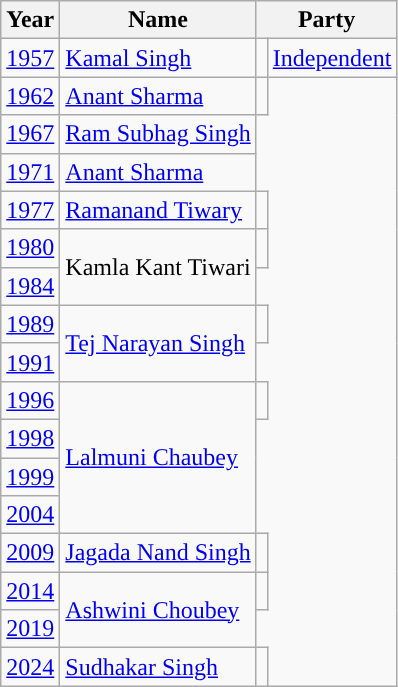<table class="wikitable">
<tr>
<th>Year</th>
<th>Name</th>
<th colspan="2">Party</th>
</tr>
<tr>
<td><a href='#'>1957</a></td>
<td><a href='#'>Kamal Singh</a></td>
<td style="background-color: "></td>
<td><a href='#'>Independent</a></td>
</tr>
<tr>
<td><a href='#'>1962</a></td>
<td><a href='#'>Anant Sharma</a></td>
<td></td>
</tr>
<tr>
<td><a href='#'>1967</a></td>
<td><a href='#'>Ram Subhag Singh</a></td>
</tr>
<tr>
<td><a href='#'>1971</a></td>
<td><a href='#'>Anant Sharma</a></td>
</tr>
<tr>
<td><a href='#'>1977</a></td>
<td><a href='#'>Ramanand Tiwary</a></td>
<td></td>
</tr>
<tr>
<td><a href='#'>1980</a></td>
<td rowspan="2">Kamla Kant Tiwari</td>
<td></td>
</tr>
<tr>
<td><a href='#'>1984</a></td>
</tr>
<tr>
<td><a href='#'>1989</a></td>
<td rowspan="2"><a href='#'>Tej Narayan Singh</a></td>
<td></td>
</tr>
<tr>
<td><a href='#'>1991</a></td>
</tr>
<tr>
<td><a href='#'>1996</a></td>
<td rowspan="4"><a href='#'>Lalmuni Chaubey</a></td>
<td></td>
</tr>
<tr>
<td><a href='#'>1998</a></td>
</tr>
<tr>
<td><a href='#'>1999</a></td>
</tr>
<tr>
<td><a href='#'>2004</a></td>
</tr>
<tr>
<td><a href='#'>2009</a></td>
<td><a href='#'>Jagada Nand Singh</a></td>
<td></td>
</tr>
<tr>
<td><a href='#'>2014</a></td>
<td rowspan="2"><a href='#'>Ashwini Choubey</a></td>
<td></td>
</tr>
<tr>
<td><a href='#'>2019</a></td>
</tr>
<tr>
<td><a href='#'>2024</a></td>
<td><a href='#'>Sudhakar Singh</a></td>
<td></td>
</tr>
</table>
